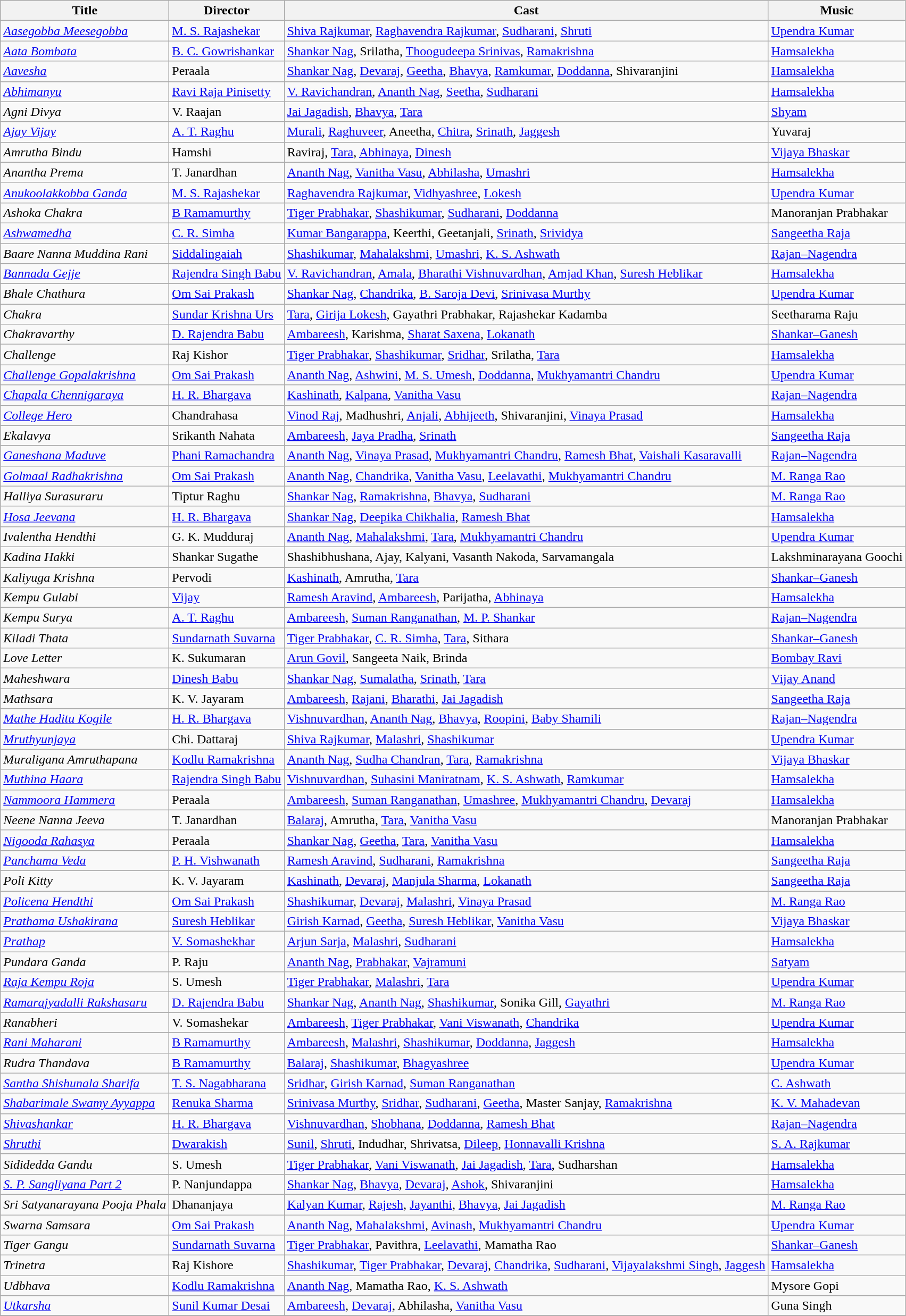<table class="wikitable">
<tr>
<th>Title</th>
<th>Director</th>
<th>Cast</th>
<th>Music</th>
</tr>
<tr>
<td><em><a href='#'>Aasegobba Meesegobba</a></em></td>
<td><a href='#'>M. S. Rajashekar</a></td>
<td><a href='#'>Shiva Rajkumar</a>, <a href='#'>Raghavendra Rajkumar</a>, <a href='#'>Sudharani</a>, <a href='#'>Shruti</a></td>
<td><a href='#'>Upendra Kumar</a></td>
</tr>
<tr>
<td><em><a href='#'>Aata Bombata</a></em></td>
<td><a href='#'>B. C. Gowrishankar</a></td>
<td><a href='#'>Shankar Nag</a>, Srilatha, <a href='#'>Thoogudeepa Srinivas</a>, <a href='#'>Ramakrishna</a></td>
<td><a href='#'>Hamsalekha</a></td>
</tr>
<tr>
<td><em><a href='#'>Aavesha</a></em></td>
<td>Peraala</td>
<td><a href='#'>Shankar Nag</a>, <a href='#'>Devaraj</a>, <a href='#'>Geetha</a>, <a href='#'>Bhavya</a>, <a href='#'>Ramkumar</a>, <a href='#'>Doddanna</a>, Shivaranjini</td>
<td><a href='#'>Hamsalekha</a></td>
</tr>
<tr>
<td><em><a href='#'>Abhimanyu</a></em></td>
<td><a href='#'>Ravi Raja Pinisetty</a></td>
<td><a href='#'>V. Ravichandran</a>, <a href='#'>Ananth Nag</a>, <a href='#'>Seetha</a>, <a href='#'>Sudharani</a></td>
<td><a href='#'>Hamsalekha</a></td>
</tr>
<tr>
<td><em>Agni Divya</em></td>
<td>V. Raajan</td>
<td><a href='#'>Jai Jagadish</a>, <a href='#'>Bhavya</a>, <a href='#'>Tara</a></td>
<td><a href='#'>Shyam</a></td>
</tr>
<tr>
<td><em><a href='#'>Ajay Vijay</a></em></td>
<td><a href='#'>A. T. Raghu</a></td>
<td><a href='#'>Murali</a>, <a href='#'>Raghuveer</a>, Aneetha, <a href='#'>Chitra</a>, <a href='#'>Srinath</a>, <a href='#'>Jaggesh</a></td>
<td>Yuvaraj</td>
</tr>
<tr>
<td><em>Amrutha Bindu</em></td>
<td>Hamshi</td>
<td>Raviraj, <a href='#'>Tara</a>, <a href='#'>Abhinaya</a>, <a href='#'>Dinesh</a></td>
<td><a href='#'>Vijaya Bhaskar</a></td>
</tr>
<tr>
<td><em>Anantha Prema</em></td>
<td>T. Janardhan</td>
<td><a href='#'>Ananth Nag</a>, <a href='#'>Vanitha Vasu</a>, <a href='#'>Abhilasha</a>, <a href='#'>Umashri</a></td>
<td><a href='#'>Hamsalekha</a></td>
</tr>
<tr>
<td><em><a href='#'>Anukoolakkobba Ganda</a></em></td>
<td><a href='#'>M. S. Rajashekar</a></td>
<td><a href='#'>Raghavendra Rajkumar</a>, <a href='#'>Vidhyashree</a>, <a href='#'>Lokesh</a></td>
<td><a href='#'>Upendra Kumar</a></td>
</tr>
<tr>
<td><em>Ashoka Chakra</em></td>
<td><a href='#'>B Ramamurthy </a></td>
<td><a href='#'>Tiger Prabhakar</a>, <a href='#'>Shashikumar</a>, <a href='#'>Sudharani</a>, <a href='#'>Doddanna</a></td>
<td>Manoranjan Prabhakar</td>
</tr>
<tr>
<td><em><a href='#'>Ashwamedha</a></em></td>
<td><a href='#'>C. R. Simha</a></td>
<td><a href='#'>Kumar Bangarappa</a>, Keerthi, Geetanjali, <a href='#'>Srinath</a>, <a href='#'>Srividya</a></td>
<td><a href='#'>Sangeetha Raja</a></td>
</tr>
<tr>
<td><em>Baare Nanna Muddina Rani</em></td>
<td><a href='#'>Siddalingaiah</a></td>
<td><a href='#'>Shashikumar</a>, <a href='#'>Mahalakshmi</a>, <a href='#'>Umashri</a>, <a href='#'>K. S. Ashwath</a></td>
<td><a href='#'>Rajan–Nagendra</a></td>
</tr>
<tr>
<td><em><a href='#'>Bannada Gejje</a></em></td>
<td><a href='#'>Rajendra Singh Babu</a></td>
<td><a href='#'>V. Ravichandran</a>, <a href='#'>Amala</a>, <a href='#'>Bharathi Vishnuvardhan</a>, <a href='#'>Amjad Khan</a>, <a href='#'>Suresh Heblikar</a></td>
<td><a href='#'>Hamsalekha</a></td>
</tr>
<tr>
<td><em>Bhale Chathura</em></td>
<td><a href='#'>Om Sai Prakash</a></td>
<td><a href='#'>Shankar Nag</a>, <a href='#'>Chandrika</a>, <a href='#'>B. Saroja Devi</a>, <a href='#'>Srinivasa Murthy</a></td>
<td><a href='#'>Upendra Kumar</a></td>
</tr>
<tr>
<td><em>Chakra</em></td>
<td><a href='#'>Sundar Krishna Urs</a></td>
<td><a href='#'>Tara</a>, <a href='#'>Girija Lokesh</a>, Gayathri Prabhakar, Rajashekar Kadamba</td>
<td>Seetharama Raju</td>
</tr>
<tr>
<td><em>Chakravarthy</em></td>
<td><a href='#'>D. Rajendra Babu</a></td>
<td><a href='#'>Ambareesh</a>, Karishma, <a href='#'>Sharat Saxena</a>, <a href='#'>Lokanath</a></td>
<td><a href='#'>Shankar–Ganesh</a></td>
</tr>
<tr>
<td><em>Challenge</em></td>
<td>Raj Kishor</td>
<td><a href='#'>Tiger Prabhakar</a>, <a href='#'>Shashikumar</a>, <a href='#'>Sridhar</a>, Srilatha, <a href='#'>Tara</a></td>
<td><a href='#'>Hamsalekha</a></td>
</tr>
<tr>
<td><em><a href='#'>Challenge Gopalakrishna</a></em></td>
<td><a href='#'>Om Sai Prakash</a></td>
<td><a href='#'>Ananth Nag</a>, <a href='#'>Ashwini</a>, <a href='#'>M. S. Umesh</a>, <a href='#'>Doddanna</a>, <a href='#'>Mukhyamantri Chandru</a></td>
<td><a href='#'>Upendra Kumar</a></td>
</tr>
<tr>
<td><em><a href='#'>Chapala Chennigaraya</a></em></td>
<td><a href='#'>H. R. Bhargava</a></td>
<td><a href='#'>Kashinath</a>, <a href='#'>Kalpana</a>, <a href='#'>Vanitha Vasu</a></td>
<td><a href='#'>Rajan–Nagendra</a></td>
</tr>
<tr>
<td><em><a href='#'>College Hero</a></em></td>
<td>Chandrahasa</td>
<td><a href='#'>Vinod Raj</a>, Madhushri, <a href='#'>Anjali</a>, <a href='#'>Abhijeeth</a>, Shivaranjini, <a href='#'>Vinaya Prasad</a></td>
<td><a href='#'>Hamsalekha</a></td>
</tr>
<tr>
<td><em>Ekalavya</em></td>
<td>Srikanth Nahata</td>
<td><a href='#'>Ambareesh</a>, <a href='#'>Jaya Pradha</a>, <a href='#'>Srinath</a></td>
<td><a href='#'>Sangeetha Raja</a></td>
</tr>
<tr>
<td><em><a href='#'>Ganeshana Maduve</a></em></td>
<td><a href='#'>Phani Ramachandra</a></td>
<td><a href='#'>Ananth Nag</a>, <a href='#'>Vinaya Prasad</a>, <a href='#'>Mukhyamantri Chandru</a>, <a href='#'>Ramesh Bhat</a>, <a href='#'>Vaishali Kasaravalli</a></td>
<td><a href='#'>Rajan–Nagendra</a></td>
</tr>
<tr>
<td><em><a href='#'>Golmaal Radhakrishna</a></em></td>
<td><a href='#'>Om Sai Prakash</a></td>
<td><a href='#'>Ananth Nag</a>, <a href='#'>Chandrika</a>, <a href='#'>Vanitha Vasu</a>, <a href='#'>Leelavathi</a>, <a href='#'>Mukhyamantri Chandru</a></td>
<td><a href='#'>M. Ranga Rao</a></td>
</tr>
<tr>
<td><em>Halliya Surasuraru</em></td>
<td>Tiptur Raghu</td>
<td><a href='#'>Shankar Nag</a>, <a href='#'>Ramakrishna</a>, <a href='#'>Bhavya</a>, <a href='#'>Sudharani</a></td>
<td><a href='#'>M. Ranga Rao</a></td>
</tr>
<tr>
<td><em><a href='#'>Hosa Jeevana</a></em></td>
<td><a href='#'>H. R. Bhargava</a></td>
<td><a href='#'>Shankar Nag</a>, <a href='#'>Deepika Chikhalia</a>, <a href='#'>Ramesh Bhat</a></td>
<td><a href='#'>Hamsalekha</a></td>
</tr>
<tr>
<td><em>Ivalentha Hendthi</em></td>
<td>G. K. Mudduraj</td>
<td><a href='#'>Ananth Nag</a>, <a href='#'>Mahalakshmi</a>, <a href='#'>Tara</a>, <a href='#'>Mukhyamantri Chandru</a></td>
<td><a href='#'>Upendra Kumar</a></td>
</tr>
<tr>
<td><em>Kadina Hakki</em></td>
<td>Shankar Sugathe</td>
<td>Shashibhushana, Ajay, Kalyani, Vasanth Nakoda, Sarvamangala</td>
<td>Lakshminarayana Goochi</td>
</tr>
<tr>
<td><em>Kaliyuga Krishna</em></td>
<td>Pervodi</td>
<td><a href='#'>Kashinath</a>, Amrutha, <a href='#'>Tara</a></td>
<td><a href='#'>Shankar–Ganesh</a></td>
</tr>
<tr>
<td><em>Kempu Gulabi</em></td>
<td><a href='#'>Vijay</a></td>
<td><a href='#'>Ramesh Aravind</a>, <a href='#'>Ambareesh</a>, Parijatha, <a href='#'>Abhinaya</a></td>
<td><a href='#'>Hamsalekha</a></td>
</tr>
<tr>
<td><em>Kempu Surya</em></td>
<td><a href='#'>A. T. Raghu</a></td>
<td><a href='#'>Ambareesh</a>, <a href='#'>Suman Ranganathan</a>, <a href='#'>M. P. Shankar</a></td>
<td><a href='#'>Rajan–Nagendra</a></td>
</tr>
<tr>
<td><em>Kiladi Thata</em></td>
<td><a href='#'>Sundarnath Suvarna</a></td>
<td><a href='#'>Tiger Prabhakar</a>, <a href='#'>C. R. Simha</a>, <a href='#'>Tara</a>, Sithara</td>
<td><a href='#'>Shankar–Ganesh</a></td>
</tr>
<tr>
<td><em>Love Letter</em></td>
<td>K. Sukumaran</td>
<td><a href='#'>Arun Govil</a>, Sangeeta Naik, Brinda</td>
<td><a href='#'>Bombay Ravi</a></td>
</tr>
<tr>
<td><em>Maheshwara</em></td>
<td><a href='#'>Dinesh Babu</a></td>
<td><a href='#'>Shankar Nag</a>, <a href='#'>Sumalatha</a>, <a href='#'>Srinath</a>, <a href='#'>Tara</a></td>
<td><a href='#'>Vijay Anand</a></td>
</tr>
<tr>
<td><em>Mathsara</em></td>
<td>K. V. Jayaram</td>
<td><a href='#'>Ambareesh</a>, <a href='#'>Rajani</a>, <a href='#'>Bharathi</a>, <a href='#'>Jai Jagadish</a></td>
<td><a href='#'>Sangeetha Raja</a></td>
</tr>
<tr>
<td><em><a href='#'>Mathe Haditu Kogile</a></em></td>
<td><a href='#'>H. R. Bhargava</a></td>
<td><a href='#'>Vishnuvardhan</a>, <a href='#'>Ananth Nag</a>, <a href='#'>Bhavya</a>, <a href='#'>Roopini</a>, <a href='#'>Baby Shamili</a></td>
<td><a href='#'>Rajan–Nagendra</a></td>
</tr>
<tr>
<td><em><a href='#'>Mruthyunjaya</a></em></td>
<td>Chi. Dattaraj</td>
<td><a href='#'>Shiva Rajkumar</a>, <a href='#'>Malashri</a>, <a href='#'>Shashikumar</a></td>
<td><a href='#'>Upendra Kumar</a></td>
</tr>
<tr>
<td><em>Muraligana Amruthapana</em></td>
<td><a href='#'>Kodlu Ramakrishna</a></td>
<td><a href='#'>Ananth Nag</a>, <a href='#'>Sudha Chandran</a>, <a href='#'>Tara</a>, <a href='#'>Ramakrishna</a></td>
<td><a href='#'>Vijaya Bhaskar</a></td>
</tr>
<tr>
<td><em><a href='#'>Muthina Haara</a></em></td>
<td><a href='#'>Rajendra Singh Babu</a></td>
<td><a href='#'>Vishnuvardhan</a>, <a href='#'>Suhasini Maniratnam</a>, <a href='#'>K. S. Ashwath</a>, <a href='#'>Ramkumar</a></td>
<td><a href='#'>Hamsalekha</a></td>
</tr>
<tr>
<td><em><a href='#'>Nammoora Hammera</a></em></td>
<td>Peraala</td>
<td><a href='#'>Ambareesh</a>, <a href='#'>Suman Ranganathan</a>, <a href='#'>Umashree</a>, <a href='#'>Mukhyamantri Chandru</a>, <a href='#'>Devaraj</a></td>
<td><a href='#'>Hamsalekha</a></td>
</tr>
<tr>
<td><em>Neene Nanna Jeeva</em></td>
<td>T. Janardhan</td>
<td><a href='#'>Balaraj</a>, Amrutha, <a href='#'>Tara</a>, <a href='#'>Vanitha Vasu</a></td>
<td>Manoranjan Prabhakar</td>
</tr>
<tr>
<td><em><a href='#'>Nigooda Rahasya</a></em></td>
<td>Peraala</td>
<td><a href='#'>Shankar Nag</a>, <a href='#'>Geetha</a>, <a href='#'>Tara</a>, <a href='#'>Vanitha Vasu</a></td>
<td><a href='#'>Hamsalekha</a></td>
</tr>
<tr>
<td><em><a href='#'>Panchama Veda</a></em></td>
<td><a href='#'>P. H. Vishwanath</a></td>
<td><a href='#'>Ramesh Aravind</a>, <a href='#'>Sudharani</a>, <a href='#'>Ramakrishna</a></td>
<td><a href='#'>Sangeetha Raja</a></td>
</tr>
<tr>
<td><em>Poli Kitty</em></td>
<td>K. V. Jayaram</td>
<td><a href='#'>Kashinath</a>, <a href='#'>Devaraj</a>, <a href='#'>Manjula Sharma</a>, <a href='#'>Lokanath</a></td>
<td><a href='#'>Sangeetha Raja</a></td>
</tr>
<tr>
<td><em><a href='#'>Policena Hendthi</a></em></td>
<td><a href='#'>Om Sai Prakash</a></td>
<td><a href='#'>Shashikumar</a>, <a href='#'>Devaraj</a>, <a href='#'>Malashri</a>, <a href='#'>Vinaya Prasad</a></td>
<td><a href='#'>M. Ranga Rao</a></td>
</tr>
<tr>
<td><em><a href='#'>Prathama Ushakirana</a></em></td>
<td><a href='#'>Suresh Heblikar</a></td>
<td><a href='#'>Girish Karnad</a>, <a href='#'>Geetha</a>, <a href='#'>Suresh Heblikar</a>, <a href='#'>Vanitha Vasu</a></td>
<td><a href='#'>Vijaya Bhaskar</a></td>
</tr>
<tr>
<td><em><a href='#'>Prathap</a></em></td>
<td><a href='#'>V. Somashekhar</a></td>
<td><a href='#'>Arjun Sarja</a>, <a href='#'>Malashri</a>, <a href='#'>Sudharani</a></td>
<td><a href='#'>Hamsalekha</a></td>
</tr>
<tr>
<td><em>Pundara Ganda</em></td>
<td>P. Raju</td>
<td><a href='#'>Ananth Nag</a>, <a href='#'>Prabhakar</a>, <a href='#'>Vajramuni</a></td>
<td><a href='#'>Satyam</a></td>
</tr>
<tr>
<td><em><a href='#'>Raja Kempu Roja</a></em></td>
<td>S. Umesh</td>
<td><a href='#'>Tiger Prabhakar</a>, <a href='#'>Malashri</a>, <a href='#'>Tara</a></td>
<td><a href='#'>Upendra Kumar</a></td>
</tr>
<tr>
<td><em><a href='#'>Ramarajyadalli Rakshasaru</a></em></td>
<td><a href='#'>D. Rajendra Babu</a></td>
<td><a href='#'>Shankar Nag</a>, <a href='#'>Ananth Nag</a>, <a href='#'>Shashikumar</a>, Sonika Gill, <a href='#'>Gayathri</a></td>
<td><a href='#'>M. Ranga Rao</a></td>
</tr>
<tr>
<td><em>Ranabheri</em></td>
<td>V. Somashekar</td>
<td><a href='#'>Ambareesh</a>, <a href='#'>Tiger Prabhakar</a>, <a href='#'>Vani Viswanath</a>, <a href='#'>Chandrika</a></td>
<td><a href='#'>Upendra Kumar</a></td>
</tr>
<tr>
<td><em><a href='#'>Rani Maharani</a></em></td>
<td><a href='#'>B Ramamurthy</a></td>
<td><a href='#'>Ambareesh</a>, <a href='#'>Malashri</a>, <a href='#'>Shashikumar</a>, <a href='#'>Doddanna</a>, <a href='#'>Jaggesh</a></td>
<td><a href='#'>Hamsalekha</a></td>
</tr>
<tr>
<td><em>Rudra Thandava</em></td>
<td><a href='#'>B Ramamurthy</a></td>
<td><a href='#'>Balaraj</a>, <a href='#'>Shashikumar</a>, <a href='#'>Bhagyashree</a></td>
<td><a href='#'>Upendra Kumar</a></td>
</tr>
<tr>
<td><em><a href='#'>Santha Shishunala Sharifa</a></em></td>
<td><a href='#'>T. S. Nagabharana</a></td>
<td><a href='#'>Sridhar</a>, <a href='#'>Girish Karnad</a>, <a href='#'>Suman Ranganathan</a></td>
<td><a href='#'>C. Ashwath</a></td>
</tr>
<tr>
<td><em><a href='#'>Shabarimale Swamy Ayyappa</a></em></td>
<td><a href='#'>Renuka Sharma</a></td>
<td><a href='#'>Srinivasa Murthy</a>, <a href='#'>Sridhar</a>, <a href='#'>Sudharani</a>, <a href='#'>Geetha</a>, Master Sanjay, <a href='#'>Ramakrishna</a></td>
<td><a href='#'>K. V. Mahadevan</a></td>
</tr>
<tr>
<td><em><a href='#'>Shivashankar</a></em></td>
<td><a href='#'>H. R. Bhargava</a></td>
<td><a href='#'>Vishnuvardhan</a>, <a href='#'>Shobhana</a>, <a href='#'>Doddanna</a>, <a href='#'>Ramesh Bhat</a></td>
<td><a href='#'>Rajan–Nagendra</a></td>
</tr>
<tr>
<td><em><a href='#'>Shruthi</a></em></td>
<td><a href='#'>Dwarakish</a></td>
<td><a href='#'>Sunil</a>, <a href='#'>Shruti</a>, Indudhar, Shrivatsa, <a href='#'>Dileep</a>, <a href='#'>Honnavalli Krishna</a></td>
<td><a href='#'>S. A. Rajkumar</a></td>
</tr>
<tr>
<td><em>Sididedda Gandu</em></td>
<td>S. Umesh</td>
<td><a href='#'>Tiger Prabhakar</a>, <a href='#'>Vani Viswanath</a>, <a href='#'>Jai Jagadish</a>, <a href='#'>Tara</a>, Sudharshan</td>
<td><a href='#'>Hamsalekha</a></td>
</tr>
<tr>
<td><em><a href='#'>S. P. Sangliyana Part 2</a></em></td>
<td>P. Nanjundappa</td>
<td><a href='#'>Shankar Nag</a>, <a href='#'>Bhavya</a>, <a href='#'>Devaraj</a>, <a href='#'>Ashok</a>, Shivaranjini</td>
<td><a href='#'>Hamsalekha</a></td>
</tr>
<tr>
<td><em>Sri Satyanarayana Pooja Phala</em></td>
<td>Dhananjaya</td>
<td><a href='#'>Kalyan Kumar</a>, <a href='#'>Rajesh</a>, <a href='#'>Jayanthi</a>, <a href='#'>Bhavya</a>, <a href='#'>Jai Jagadish</a></td>
<td><a href='#'>M. Ranga Rao</a></td>
</tr>
<tr>
<td><em>Swarna Samsara</em></td>
<td><a href='#'>Om Sai Prakash</a></td>
<td><a href='#'>Ananth Nag</a>, <a href='#'>Mahalakshmi</a>, <a href='#'>Avinash</a>, <a href='#'>Mukhyamantri Chandru</a></td>
<td><a href='#'>Upendra Kumar</a></td>
</tr>
<tr>
<td><em>Tiger Gangu</em></td>
<td><a href='#'>Sundarnath Suvarna</a></td>
<td><a href='#'>Tiger Prabhakar</a>, Pavithra, <a href='#'>Leelavathi</a>, Mamatha Rao</td>
<td><a href='#'>Shankar–Ganesh</a></td>
</tr>
<tr>
<td><em>Trinetra</em></td>
<td>Raj Kishore</td>
<td><a href='#'>Shashikumar</a>, <a href='#'>Tiger Prabhakar</a>, <a href='#'>Devaraj</a>, <a href='#'>Chandrika</a>, <a href='#'>Sudharani</a>, <a href='#'>Vijayalakshmi Singh</a>, <a href='#'>Jaggesh</a></td>
<td><a href='#'>Hamsalekha</a></td>
</tr>
<tr>
<td><em>Udbhava</em></td>
<td><a href='#'>Kodlu Ramakrishna</a></td>
<td><a href='#'>Ananth Nag</a>, Mamatha Rao, <a href='#'>K. S. Ashwath</a></td>
<td>Mysore Gopi</td>
</tr>
<tr>
<td><em><a href='#'>Utkarsha</a></em></td>
<td><a href='#'>Sunil Kumar Desai</a></td>
<td><a href='#'>Ambareesh</a>, <a href='#'>Devaraj</a>, Abhilasha, <a href='#'>Vanitha Vasu</a></td>
<td>Guna Singh</td>
</tr>
<tr>
</tr>
</table>
